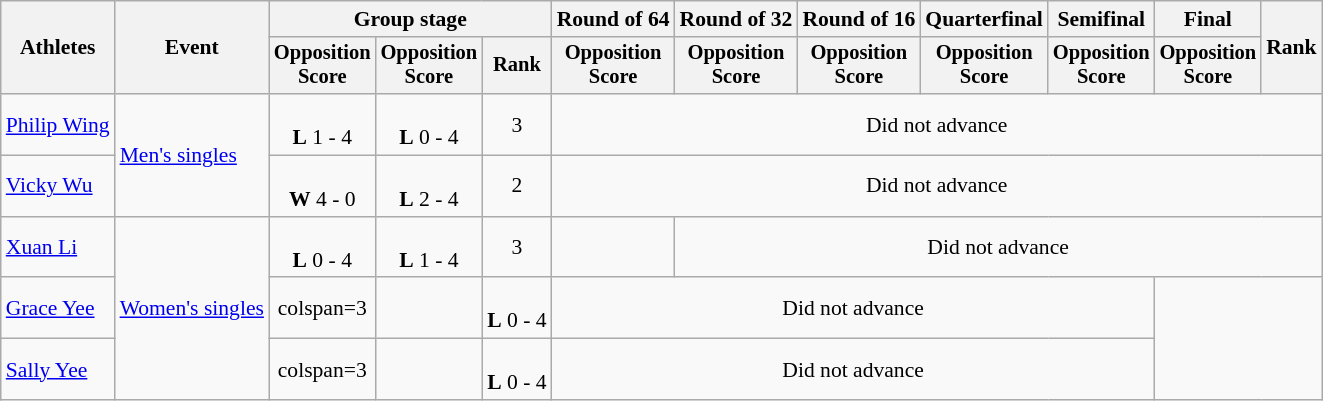<table class="wikitable" style="font-size:90%">
<tr>
<th rowspan=2>Athletes</th>
<th rowspan=2>Event</th>
<th colspan=3>Group stage</th>
<th>Round of 64</th>
<th>Round of 32</th>
<th>Round of 16</th>
<th>Quarterfinal</th>
<th>Semifinal</th>
<th>Final</th>
<th rowspan=2>Rank</th>
</tr>
<tr style="font-size:95%">
<th>Opposition<br>Score</th>
<th>Opposition<br>Score</th>
<th>Rank</th>
<th>Opposition<br>Score</th>
<th>Opposition<br>Score</th>
<th>Opposition<br>Score</th>
<th>Opposition<br>Score</th>
<th>Opposition<br>Score</th>
<th>Opposition<br>Score</th>
</tr>
<tr align=center>
<td align=left><a href='#'>Philip Wing</a></td>
<td align=left rowspan=2><a href='#'>Men's singles</a></td>
<td><br><strong>L</strong> 1 - 4</td>
<td><br><strong>L</strong> 0 - 4</td>
<td>3</td>
<td colspan=7>Did not advance</td>
</tr>
<tr align=center>
<td align=left><a href='#'>Vicky Wu</a></td>
<td><br><strong>W</strong> 4 - 0</td>
<td><br><strong>L</strong> 2 - 4</td>
<td>2</td>
<td colspan=7>Did not advance</td>
</tr>
<tr align=center>
<td align=left><a href='#'>Xuan Li</a></td>
<td align=left rowspan=3><a href='#'>Women's singles</a></td>
<td><br><strong>L</strong> 0 - 4</td>
<td><br><strong>L</strong> 1 - 4</td>
<td>3</td>
<td></td>
<td colspan=6>Did not advance</td>
</tr>
<tr align=center>
<td align=left><a href='#'>Grace Yee</a></td>
<td>colspan=3 </td>
<td></td>
<td><br><strong>L</strong> 0 - 4</td>
<td colspan=5>Did not advance</td>
</tr>
<tr align=center>
<td align=left><a href='#'>Sally Yee</a></td>
<td>colspan=3 </td>
<td></td>
<td><br><strong>L</strong> 0 - 4</td>
<td colspan=5>Did not advance</td>
</tr>
</table>
